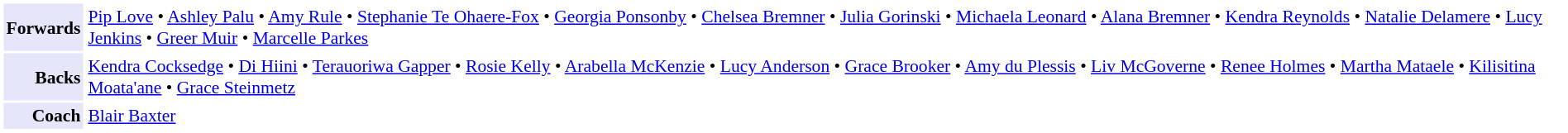<table cellpadding="2" style="border: 1px solid white; font-size:90%;">
<tr>
<td style="text-align:right;" bgcolor="lavender"><strong>Forwards</strong></td>
<td style="text-align:left;"><a href='#'>Pip Love</a> • <a href='#'>Ashley Palu</a> • <a href='#'>Amy Rule</a> • <a href='#'>Stephanie Te Ohaere-Fox</a> • <a href='#'>Georgia Ponsonby</a> • <a href='#'>Chelsea Bremner</a> • <a href='#'>Julia Gorinski</a> • <a href='#'>Michaela Leonard</a> • <a href='#'>Alana Bremner</a> • <a href='#'>Kendra Reynolds</a> • <a href='#'>Natalie Delamere</a> • <a href='#'>Lucy Jenkins</a> • <a href='#'>Greer Muir</a> • <a href='#'>Marcelle Parkes</a></td>
</tr>
<tr>
<td style="text-align:right;" bgcolor="lavender"><strong>Backs</strong></td>
<td style="text-align:left;"><a href='#'>Kendra Cocksedge</a> • <a href='#'>Di Hiini</a> • <a href='#'>Terauoriwa Gapper</a> • <a href='#'>Rosie Kelly</a> • <a href='#'>Arabella McKenzie</a> • <a href='#'>Lucy Anderson</a> • <a href='#'>Grace Brooker</a> • <a href='#'>Amy du Plessis</a> • <a href='#'>Liv McGoverne</a> • <a href='#'>Renee Holmes</a> • <a href='#'>Martha Mataele</a> • <a href='#'>Kilisitina Moata'ane</a> • <a href='#'>Grace Steinmetz</a></td>
</tr>
<tr>
<td style="text-align:right;" bgcolor="lavender"><strong>Coach</strong></td>
<td style="text-align:left;"><a href='#'>Blair Baxter</a></td>
</tr>
</table>
